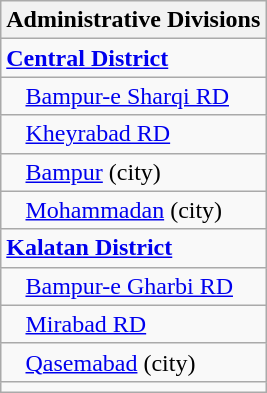<table class="wikitable">
<tr>
<th>Administrative Divisions</th>
</tr>
<tr>
<td><strong><a href='#'>Central District</a></strong></td>
</tr>
<tr>
<td style="padding-left: 1em;"><a href='#'>Bampur-e Sharqi RD</a></td>
</tr>
<tr>
<td style="padding-left: 1em;"><a href='#'>Kheyrabad RD</a></td>
</tr>
<tr>
<td style="padding-left: 1em;"><a href='#'>Bampur</a> (city)</td>
</tr>
<tr>
<td style="padding-left: 1em;"><a href='#'>Mohammadan</a> (city)</td>
</tr>
<tr>
<td><strong><a href='#'>Kalatan District</a></strong></td>
</tr>
<tr>
<td style="padding-left: 1em;"><a href='#'>Bampur-e Gharbi RD</a></td>
</tr>
<tr>
<td style="padding-left: 1em;"><a href='#'>Mirabad RD</a></td>
</tr>
<tr>
<td style="padding-left: 1em;"><a href='#'>Qasemabad</a> (city)</td>
</tr>
<tr>
<td colspan=1></td>
</tr>
</table>
